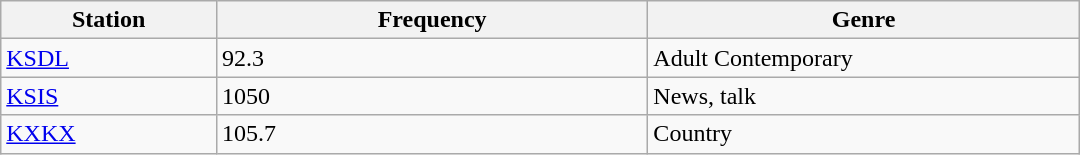<table class="wikitable" style="width:45em;">
<tr>
<th style="width:20%">Station</th>
<th style="width:40%">Frequency</th>
<th style="width:40%">Genre</th>
</tr>
<tr>
<td><a href='#'>KSDL</a></td>
<td>92.3</td>
<td>Adult Contemporary</td>
</tr>
<tr>
<td><a href='#'>KSIS</a></td>
<td>1050</td>
<td>News, talk</td>
</tr>
<tr>
<td><a href='#'>KXKX</a></td>
<td>105.7</td>
<td>Country</td>
</tr>
</table>
